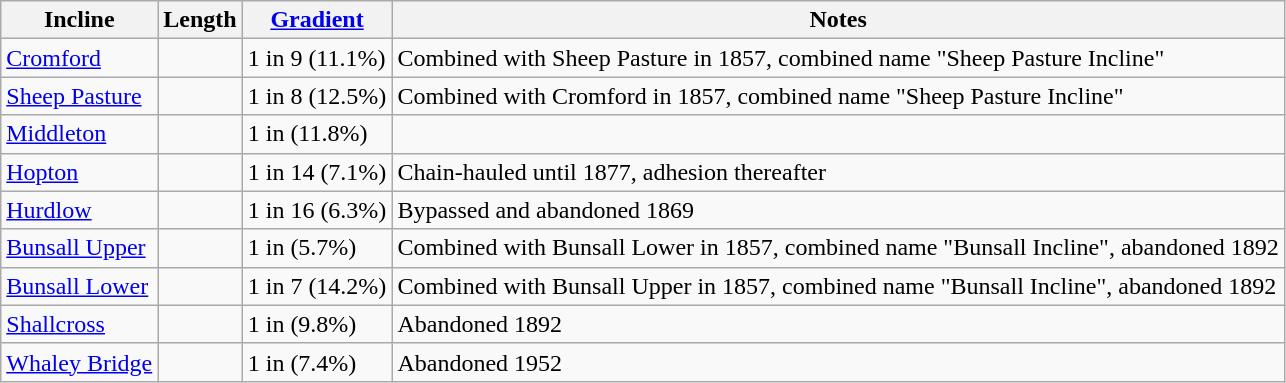<table class="wikitable">
<tr>
<th>Incline</th>
<th>Length</th>
<th><a href='#'>Gradient</a></th>
<th>Notes</th>
</tr>
<tr>
<td><a href='#'>Cromford</a></td>
<td></td>
<td>1 in 9 (11.1%)</td>
<td>Combined with Sheep Pasture in 1857, combined name "Sheep Pasture Incline"</td>
</tr>
<tr>
<td><a href='#'>Sheep Pasture</a></td>
<td></td>
<td>1 in 8 (12.5%)</td>
<td>Combined with Cromford in 1857, combined name "Sheep Pasture Incline"</td>
</tr>
<tr>
<td><a href='#'>Middleton</a></td>
<td></td>
<td>1 in  (11.8%)</td>
<td></td>
</tr>
<tr>
<td><a href='#'>Hopton</a></td>
<td></td>
<td>1 in 14 (7.1%)</td>
<td>Chain-hauled until 1877, adhesion thereafter</td>
</tr>
<tr>
<td><a href='#'>Hurdlow</a></td>
<td></td>
<td>1 in 16 (6.3%)</td>
<td>Bypassed and abandoned 1869</td>
</tr>
<tr>
<td><a href='#'>Bunsall Upper</a></td>
<td></td>
<td>1 in  (5.7%)</td>
<td>Combined with Bunsall Lower in 1857, combined name "Bunsall Incline", abandoned 1892</td>
</tr>
<tr>
<td><a href='#'>Bunsall Lower</a></td>
<td></td>
<td>1 in 7 (14.2%)</td>
<td>Combined with Bunsall Upper in 1857, combined name "Bunsall Incline", abandoned 1892</td>
</tr>
<tr>
<td><a href='#'>Shallcross</a></td>
<td></td>
<td>1 in  (9.8%)</td>
<td>Abandoned 1892</td>
</tr>
<tr>
<td><a href='#'>Whaley Bridge</a></td>
<td></td>
<td>1 in  (7.4%)</td>
<td>Abandoned 1952</td>
</tr>
</table>
